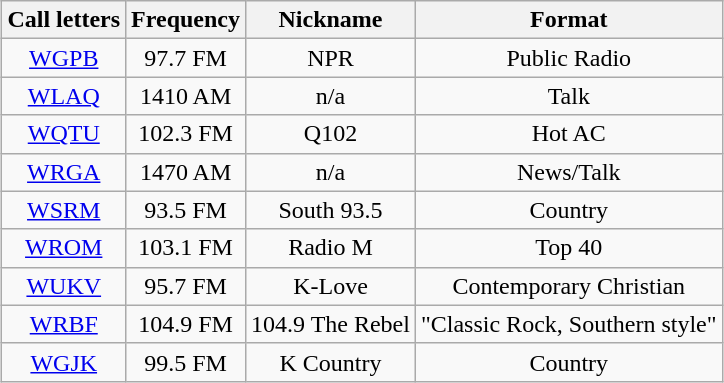<table class="wikitable" style="text-align:center;margin: 1em auto 1em auto">
<tr>
<th>Call letters</th>
<th>Frequency</th>
<th>Nickname</th>
<th>Format</th>
</tr>
<tr>
<td><a href='#'>WGPB</a></td>
<td>97.7 FM</td>
<td>NPR</td>
<td>Public Radio</td>
</tr>
<tr>
<td><a href='#'>WLAQ</a></td>
<td>1410 AM</td>
<td>n/a</td>
<td>Talk</td>
</tr>
<tr>
<td><a href='#'>WQTU</a></td>
<td>102.3 FM</td>
<td>Q102</td>
<td>Hot AC</td>
</tr>
<tr>
<td><a href='#'>WRGA</a></td>
<td>1470 AM</td>
<td>n/a</td>
<td>News/Talk</td>
</tr>
<tr>
<td><a href='#'>WSRM</a></td>
<td>93.5 FM</td>
<td>South 93.5</td>
<td>Country</td>
</tr>
<tr>
<td><a href='#'>WROM</a></td>
<td>103.1 FM</td>
<td>Radio M</td>
<td>Top 40</td>
</tr>
<tr>
<td><a href='#'>WUKV</a></td>
<td>95.7 FM</td>
<td>K-Love</td>
<td>Contemporary Christian</td>
</tr>
<tr>
<td><a href='#'>WRBF</a></td>
<td>104.9 FM</td>
<td>104.9 The Rebel</td>
<td>"Classic Rock, Southern style"</td>
</tr>
<tr>
<td><a href='#'>WGJK</a></td>
<td>99.5 FM</td>
<td>K Country</td>
<td>Country</td>
</tr>
</table>
